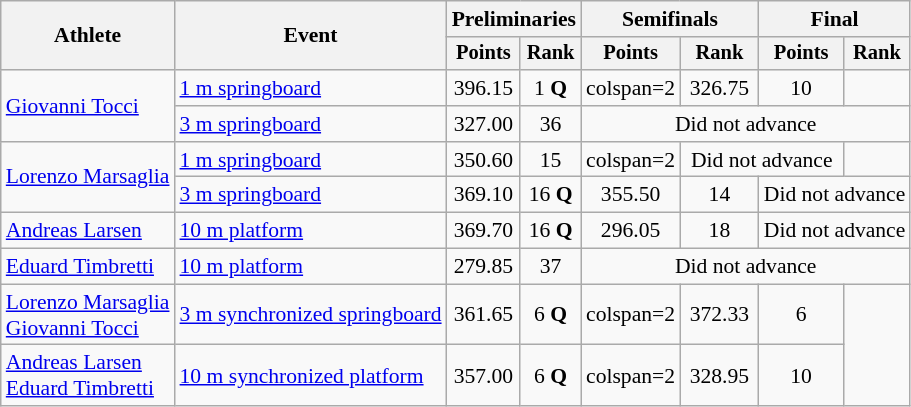<table class="wikitable" style="font-size:90%">
<tr>
<th rowspan="2">Athlete</th>
<th rowspan="2">Event</th>
<th colspan="2">Preliminaries</th>
<th colspan="2">Semifinals</th>
<th colspan="2">Final</th>
</tr>
<tr style="font-size:95%">
<th>Points</th>
<th>Rank</th>
<th>Points</th>
<th>Rank</th>
<th>Points</th>
<th>Rank</th>
</tr>
<tr align="center">
<td rowspan="2" align="left"><a href='#'>Giovanni Tocci</a></td>
<td align="left"><a href='#'>1 m springboard</a></td>
<td>396.15</td>
<td>1 <strong>Q</strong></td>
<td>colspan=2 </td>
<td>326.75</td>
<td>10</td>
</tr>
<tr align="center">
<td align="left"><a href='#'>3 m springboard</a></td>
<td>327.00</td>
<td>36</td>
<td colspan="4">Did not advance</td>
</tr>
<tr align="center">
<td rowspan="2" align="left"><a href='#'>Lorenzo Marsaglia</a></td>
<td align="left"><a href='#'>1 m springboard</a></td>
<td>350.60</td>
<td>15</td>
<td>colspan=2 </td>
<td colspan=2>Did not advance</td>
</tr>
<tr align="center">
<td align="left"><a href='#'>3 m springboard</a></td>
<td>369.10</td>
<td>16 <strong>Q</strong></td>
<td>355.50</td>
<td>14</td>
<td colspan=2>Did not advance</td>
</tr>
<tr align="center">
<td align="left"><a href='#'>Andreas Larsen</a></td>
<td align="left"><a href='#'>10 m platform</a></td>
<td>369.70</td>
<td>16 <strong>Q</strong></td>
<td>296.05</td>
<td>18</td>
<td colspan=2>Did not advance</td>
</tr>
<tr align="center">
<td align="left"><a href='#'>Eduard Timbretti</a></td>
<td align="left"><a href='#'>10 m platform</a></td>
<td>279.85</td>
<td>37</td>
<td colspan=4>Did not advance</td>
</tr>
<tr align="center">
<td align="left"><a href='#'>Lorenzo Marsaglia</a><br><a href='#'>Giovanni Tocci</a></td>
<td align="left"><a href='#'>3 m synchronized springboard</a></td>
<td>361.65</td>
<td>6 <strong>Q</strong></td>
<td>colspan=2 </td>
<td>372.33</td>
<td>6</td>
</tr>
<tr align="center">
<td align="left"><a href='#'>Andreas Larsen</a><br><a href='#'>Eduard Timbretti</a></td>
<td align="left"><a href='#'>10 m synchronized platform</a></td>
<td>357.00</td>
<td>6 <strong>Q</strong></td>
<td>colspan=2 </td>
<td>328.95</td>
<td>10</td>
</tr>
</table>
